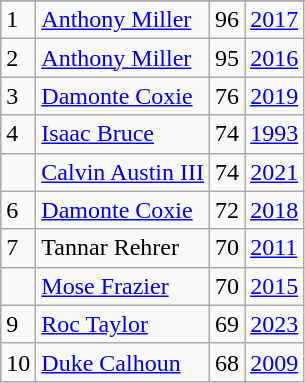<table class="wikitable">
<tr>
</tr>
<tr>
<td>1</td>
<td><a href='#'>Anthony Miller</a></td>
<td>96</td>
<td><a href='#'>2017</a></td>
</tr>
<tr>
<td>2</td>
<td><a href='#'>Anthony Miller</a></td>
<td>95</td>
<td><a href='#'>2016</a></td>
</tr>
<tr>
<td>3</td>
<td><a href='#'>Damonte Coxie</a></td>
<td>76</td>
<td><a href='#'>2019</a></td>
</tr>
<tr>
<td>4</td>
<td><a href='#'>Isaac Bruce</a></td>
<td>74</td>
<td><a href='#'>1993</a></td>
</tr>
<tr>
<td></td>
<td><a href='#'>Calvin Austin III</a></td>
<td>74</td>
<td><a href='#'>2021</a></td>
</tr>
<tr>
<td>6</td>
<td><a href='#'>Damonte Coxie</a></td>
<td>72</td>
<td><a href='#'>2018</a></td>
</tr>
<tr>
<td>7</td>
<td>Tannar Rehrer</td>
<td>70</td>
<td><a href='#'>2011</a></td>
</tr>
<tr>
<td></td>
<td><a href='#'>Mose Frazier</a></td>
<td>70</td>
<td><a href='#'>2015</a></td>
</tr>
<tr>
<td>9</td>
<td><a href='#'>Roc Taylor</a></td>
<td>69</td>
<td><a href='#'>2023</a></td>
</tr>
<tr>
<td>10</td>
<td><a href='#'>Duke Calhoun</a></td>
<td>68</td>
<td><a href='#'>2009</a></td>
</tr>
</table>
